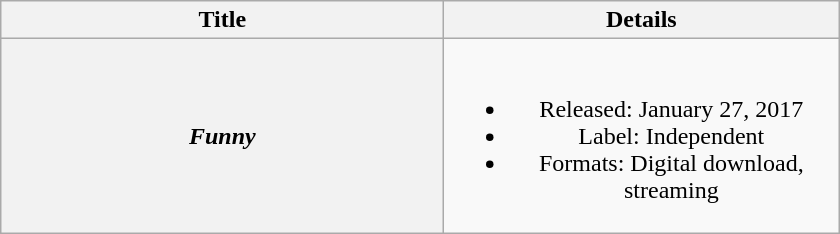<table class="wikitable plainrowheaders" style="text-align:center;">
<tr>
<th scope="col" style="width:18em;">Title</th>
<th scope="col" style="width:16em;">Details</th>
</tr>
<tr>
<th scope="row"><em>Funny</em></th>
<td><br><ul><li>Released: January 27, 2017</li><li>Label: Independent</li><li>Formats: Digital download, streaming</li></ul></td>
</tr>
</table>
